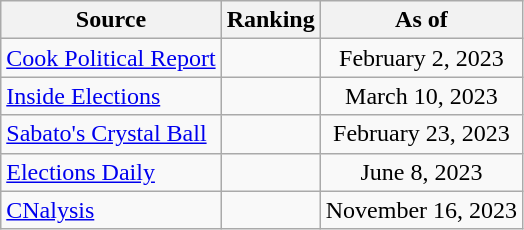<table class="wikitable" style="text-align:center">
<tr>
<th>Source</th>
<th>Ranking</th>
<th>As of</th>
</tr>
<tr>
<td align=left><a href='#'>Cook Political Report</a></td>
<td></td>
<td>February 2, 2023</td>
</tr>
<tr>
<td align=left><a href='#'>Inside Elections</a></td>
<td></td>
<td>March 10, 2023</td>
</tr>
<tr>
<td align=left><a href='#'>Sabato's Crystal Ball</a></td>
<td></td>
<td>February 23, 2023</td>
</tr>
<tr>
<td align=left><a href='#'>Elections Daily</a></td>
<td></td>
<td>June 8, 2023</td>
</tr>
<tr>
<td align=left><a href='#'>CNalysis</a></td>
<td></td>
<td>November 16, 2023</td>
</tr>
</table>
